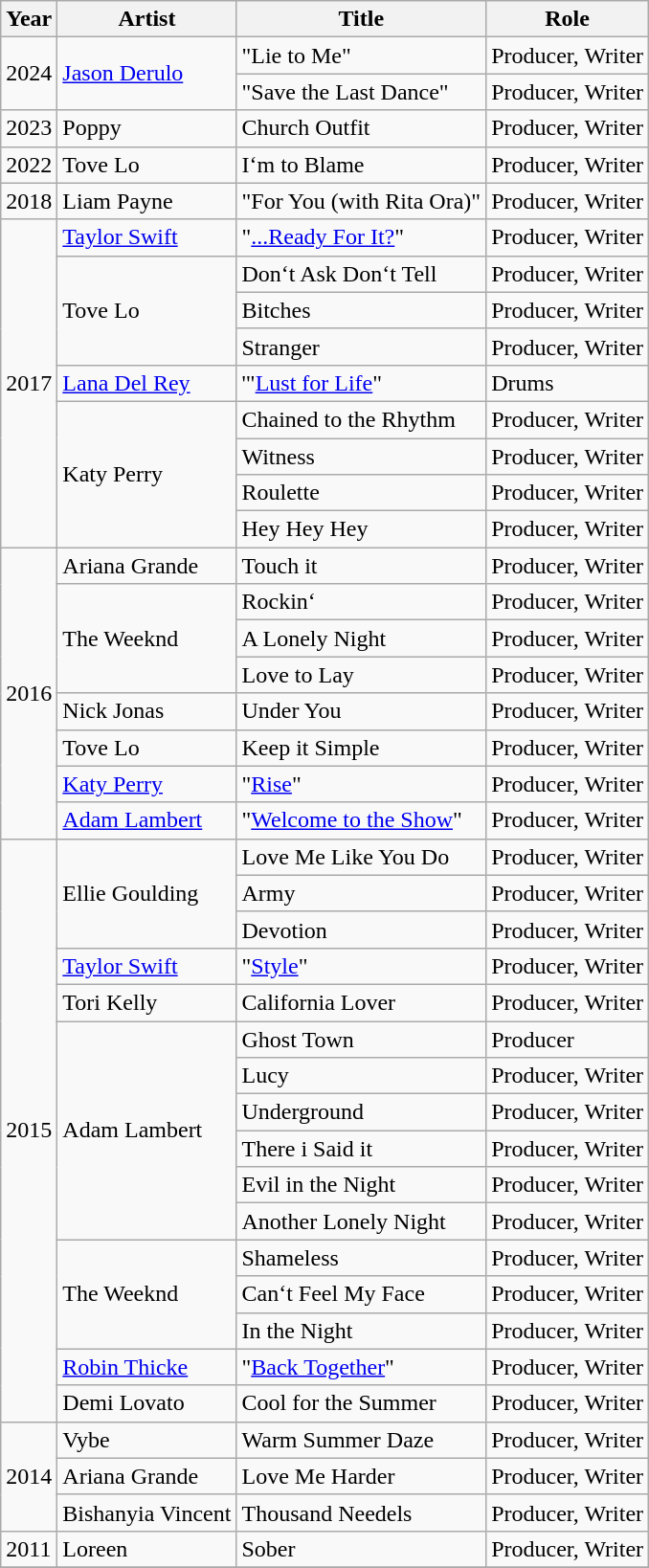<table class="wikitable sortable">
<tr>
<th>Year</th>
<th>Artist</th>
<th>Title</th>
<th>Role</th>
</tr>
<tr>
<td rowspan="2">2024</td>
<td rowspan="2"><a href='#'>Jason Derulo</a></td>
<td>"Lie to Me"</td>
<td>Producer, Writer</td>
</tr>
<tr>
<td>"Save the Last Dance"</td>
<td>Producer, Writer</td>
</tr>
<tr>
<td>2023</td>
<td>Poppy</td>
<td>Church Outfit</td>
<td>Producer, Writer</td>
</tr>
<tr>
<td>2022</td>
<td>Tove Lo</td>
<td>I‘m to Blame</td>
<td>Producer, Writer</td>
</tr>
<tr>
<td>2018</td>
<td>Liam Payne</td>
<td>"For You (with Rita Ora)"</td>
<td>Producer, Writer</td>
</tr>
<tr>
<td rowspan="9">2017</td>
<td><a href='#'>Taylor Swift</a></td>
<td>"<a href='#'>...Ready For It?</a>"</td>
<td>Producer, Writer</td>
</tr>
<tr>
<td rowspan=3>Tove Lo</td>
<td>Don‘t Ask Don‘t Tell</td>
<td>Producer, Writer</td>
</tr>
<tr>
<td>Bitches</td>
<td>Producer, Writer</td>
</tr>
<tr>
<td>Stranger</td>
<td>Producer, Writer</td>
</tr>
<tr>
<td><a href='#'>Lana Del Rey</a></td>
<td>'"<a href='#'>Lust for Life</a>"</td>
<td>Drums</td>
</tr>
<tr>
<td rowspan=4>Katy Perry</td>
<td>Chained to the Rhythm</td>
<td>Producer, Writer</td>
</tr>
<tr>
<td>Witness</td>
<td>Producer, Writer</td>
</tr>
<tr>
<td>Roulette</td>
<td>Producer, Writer</td>
</tr>
<tr>
<td>Hey Hey Hey</td>
<td>Producer, Writer</td>
</tr>
<tr>
<td rowspan="8">2016</td>
<td>Ariana Grande</td>
<td>Touch it</td>
<td>Producer, Writer</td>
</tr>
<tr>
<td rowspan=3>The Weeknd</td>
<td>Rockin‘</td>
<td>Producer, Writer</td>
</tr>
<tr>
<td>A Lonely Night</td>
<td>Producer, Writer</td>
</tr>
<tr>
<td>Love to Lay</td>
<td>Producer, Writer</td>
</tr>
<tr>
<td>Nick Jonas</td>
<td>Under You</td>
<td>Producer, Writer</td>
</tr>
<tr>
<td>Tove Lo</td>
<td>Keep it Simple</td>
<td>Producer, Writer</td>
</tr>
<tr>
<td><a href='#'>Katy Perry</a></td>
<td>"<a href='#'>Rise</a>"</td>
<td>Producer, Writer</td>
</tr>
<tr>
<td><a href='#'>Adam Lambert</a></td>
<td>"<a href='#'>Welcome to the Show</a>"</td>
<td>Producer, Writer</td>
</tr>
<tr>
<td rowspan="16">2015</td>
<td rowspan=3>Ellie Goulding</td>
<td>Love Me Like You Do</td>
<td>Producer, Writer</td>
</tr>
<tr>
<td>Army</td>
<td>Producer, Writer</td>
</tr>
<tr>
<td>Devotion</td>
<td>Producer, Writer</td>
</tr>
<tr>
<td><a href='#'>Taylor Swift</a></td>
<td>"<a href='#'>Style</a>"</td>
<td>Producer, Writer</td>
</tr>
<tr>
<td>Tori Kelly</td>
<td>California Lover</td>
<td>Producer, Writer</td>
</tr>
<tr>
<td rowspan=6>Adam Lambert</td>
<td>Ghost Town</td>
<td>Producer</td>
</tr>
<tr>
<td>Lucy</td>
<td>Producer, Writer</td>
</tr>
<tr>
<td>Underground</td>
<td>Producer, Writer</td>
</tr>
<tr>
<td>There i Said it</td>
<td>Producer, Writer</td>
</tr>
<tr>
<td>Evil in the Night</td>
<td>Producer, Writer</td>
</tr>
<tr>
<td>Another Lonely Night</td>
<td>Producer, Writer</td>
</tr>
<tr>
<td rowspan=3>The Weeknd</td>
<td>Shameless</td>
<td>Producer, Writer</td>
</tr>
<tr>
<td>Can‘t Feel My Face</td>
<td>Producer, Writer</td>
</tr>
<tr>
<td>In the Night</td>
<td>Producer, Writer</td>
</tr>
<tr>
<td><a href='#'>Robin Thicke</a></td>
<td>"<a href='#'>Back Together</a>"</td>
<td>Producer, Writer</td>
</tr>
<tr>
<td>Demi Lovato</td>
<td>Cool for the Summer</td>
<td>Producer, Writer</td>
</tr>
<tr>
<td rowspan=3>2014</td>
<td>Vybe</td>
<td>Warm Summer Daze</td>
<td>Producer, Writer</td>
</tr>
<tr>
<td>Ariana Grande</td>
<td>Love Me Harder</td>
<td>Producer, Writer</td>
</tr>
<tr>
<td>Bishanyia Vincent</td>
<td>Thousand Needels</td>
<td>Producer, Writer</td>
</tr>
<tr>
<td>2011</td>
<td>Loreen</td>
<td>Sober</td>
<td>Producer, Writer</td>
</tr>
<tr>
</tr>
</table>
